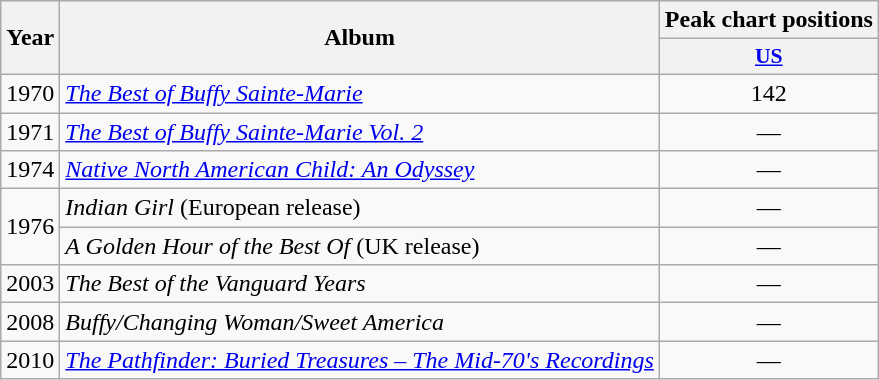<table class="wikitable">
<tr>
<th scope="col" rowspan="2">Year</th>
<th scope="col" rowspan="2">Album</th>
<th scope="col" colspan="1">Peak chart positions</th>
</tr>
<tr>
<th scope="col" style="width:3em;font-size:90%"><a href='#'>US</a></th>
</tr>
<tr>
<td>1970</td>
<td><em><a href='#'>The Best of Buffy Sainte-Marie</a></em></td>
<td style="text-align:center;">142</td>
</tr>
<tr>
<td>1971</td>
<td><em><a href='#'>The Best of Buffy Sainte-Marie Vol. 2</a></em></td>
<td style="text-align:center;">—</td>
</tr>
<tr>
<td>1974</td>
<td><em><a href='#'>Native North American Child: An Odyssey</a></em></td>
<td style="text-align:center;">—</td>
</tr>
<tr>
<td rowspan="2">1976</td>
<td><em>Indian Girl</em> (European release)</td>
<td style="text-align:center;">—</td>
</tr>
<tr>
<td><em>A Golden Hour of the Best Of</em> (UK release)</td>
<td style="text-align:center;">—</td>
</tr>
<tr>
<td>2003</td>
<td><em>The Best of the Vanguard Years</em></td>
<td style="text-align:center;">—</td>
</tr>
<tr>
<td>2008</td>
<td><em>Buffy/Changing Woman/Sweet America</em></td>
<td style="text-align:center;">—</td>
</tr>
<tr>
<td>2010</td>
<td><em><a href='#'>The Pathfinder: Buried Treasures – The Mid-70's Recordings</a></em></td>
<td style="text-align:center;">—</td>
</tr>
</table>
